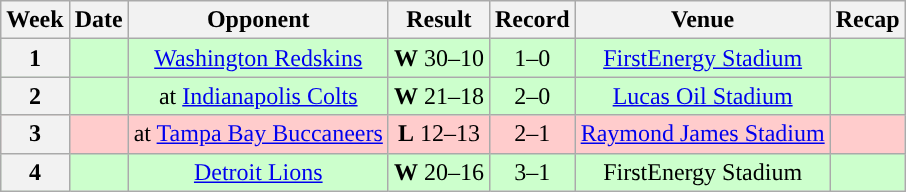<table class="wikitable" style="text-align:center">
<tr>
<th>Week</th>
<th>Date</th>
<th>Opponent</th>
<th>Result</th>
<th>Record</th>
<th>Venue</th>
<th>Recap</th>
</tr>
<tr style="background:#cfc">
<th>1</th>
<td></td>
<td><a href='#'>Washington Redskins</a></td>
<td><strong>W</strong> 30–10</td>
<td>1–0</td>
<td><a href='#'>FirstEnergy Stadium</a></td>
<td></td>
</tr>
<tr style="background:#cfc">
<th>2</th>
<td></td>
<td>at <a href='#'>Indianapolis Colts</a></td>
<td><strong>W</strong> 21–18</td>
<td>2–0</td>
<td><a href='#'>Lucas Oil Stadium</a></td>
<td></td>
</tr>
<tr style="background:#fcc">
<th>3</th>
<td></td>
<td>at <a href='#'>Tampa Bay Buccaneers</a></td>
<td><strong>L</strong> 12–13</td>
<td>2–1</td>
<td><a href='#'>Raymond James Stadium</a></td>
<td></td>
</tr>
<tr style="background:#cfc">
<th>4</th>
<td></td>
<td><a href='#'>Detroit Lions</a></td>
<td><strong>W</strong> 20–16</td>
<td>3–1</td>
<td>FirstEnergy Stadium</td>
<td></td>
</tr>
</table>
